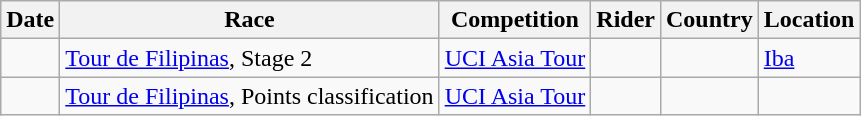<table class="wikitable sortable">
<tr>
<th>Date</th>
<th>Race</th>
<th>Competition</th>
<th>Rider</th>
<th>Country</th>
<th>Location</th>
</tr>
<tr>
<td></td>
<td><a href='#'>Tour de Filipinas</a>, Stage 2</td>
<td><a href='#'>UCI Asia Tour</a></td>
<td></td>
<td></td>
<td><a href='#'>Iba</a></td>
</tr>
<tr>
<td></td>
<td><a href='#'>Tour de Filipinas</a>, Points classification</td>
<td><a href='#'>UCI Asia Tour</a></td>
<td></td>
<td></td>
<td></td>
</tr>
</table>
